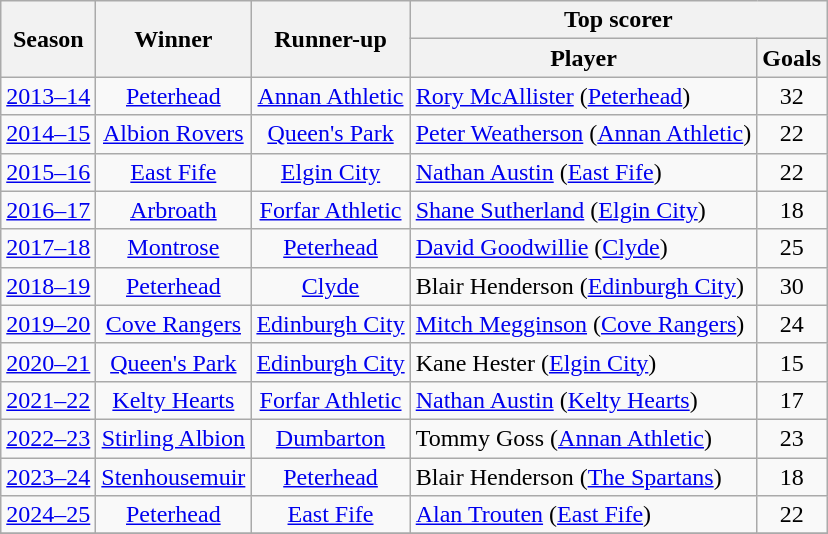<table class="wikitable" style="text-align:center;">
<tr>
<th rowspan=2>Season</th>
<th rowspan=2>Winner</th>
<th rowspan=2>Runner-up</th>
<th colspan=2>Top scorer</th>
</tr>
<tr>
<th>Player</th>
<th>Goals</th>
</tr>
<tr>
<td><a href='#'>2013–14</a></td>
<td><a href='#'>Peterhead</a></td>
<td><a href='#'>Annan Athletic</a></td>
<td align=left><a href='#'>Rory McAllister</a> (<a href='#'>Peterhead</a>)</td>
<td>32</td>
</tr>
<tr>
<td><a href='#'>2014–15</a></td>
<td><a href='#'>Albion Rovers</a></td>
<td><a href='#'>Queen's Park</a></td>
<td align=left><a href='#'>Peter Weatherson</a> (<a href='#'>Annan Athletic</a>)</td>
<td>22</td>
</tr>
<tr>
<td><a href='#'>2015–16</a></td>
<td><a href='#'>East Fife</a></td>
<td><a href='#'>Elgin City</a></td>
<td align=left><a href='#'>Nathan Austin</a> (<a href='#'>East Fife</a>)</td>
<td>22</td>
</tr>
<tr>
<td><a href='#'>2016–17</a></td>
<td><a href='#'>Arbroath</a></td>
<td><a href='#'>Forfar Athletic</a></td>
<td align=left><a href='#'>Shane Sutherland</a> (<a href='#'>Elgin City</a>)</td>
<td>18</td>
</tr>
<tr>
<td><a href='#'>2017–18</a></td>
<td><a href='#'>Montrose</a></td>
<td><a href='#'>Peterhead</a></td>
<td align=left><a href='#'>David Goodwillie</a> (<a href='#'>Clyde</a>)</td>
<td>25</td>
</tr>
<tr>
<td><a href='#'>2018–19</a></td>
<td><a href='#'>Peterhead</a></td>
<td><a href='#'>Clyde</a></td>
<td align=left>Blair Henderson (<a href='#'>Edinburgh City</a>)</td>
<td>30</td>
</tr>
<tr>
<td><a href='#'>2019–20</a></td>
<td><a href='#'>Cove Rangers</a></td>
<td><a href='#'>Edinburgh City</a></td>
<td align=left><a href='#'>Mitch Megginson</a> (<a href='#'>Cove Rangers</a>)</td>
<td>24</td>
</tr>
<tr>
<td><a href='#'>2020–21</a></td>
<td><a href='#'>Queen's Park</a></td>
<td><a href='#'>Edinburgh City</a></td>
<td align=left>Kane Hester (<a href='#'>Elgin City</a>)</td>
<td>15</td>
</tr>
<tr>
<td><a href='#'>2021–22</a></td>
<td><a href='#'>Kelty Hearts</a></td>
<td><a href='#'>Forfar Athletic</a></td>
<td align=left><a href='#'>Nathan Austin</a> (<a href='#'>Kelty Hearts</a>)</td>
<td>17</td>
</tr>
<tr>
<td><a href='#'>2022–23</a></td>
<td><a href='#'>Stirling Albion</a></td>
<td><a href='#'>Dumbarton</a></td>
<td align=left>Tommy Goss (<a href='#'>Annan Athletic</a>)</td>
<td>23</td>
</tr>
<tr>
<td><a href='#'>2023–24</a></td>
<td><a href='#'>Stenhousemuir</a></td>
<td><a href='#'>Peterhead</a></td>
<td align=left>Blair Henderson (<a href='#'>The Spartans</a>)</td>
<td>18</td>
</tr>
<tr>
<td><a href='#'>2024–25</a></td>
<td><a href='#'>Peterhead</a></td>
<td><a href='#'>East Fife</a></td>
<td align=left><a href='#'>Alan Trouten</a> (<a href='#'>East Fife</a>)</td>
<td>22</td>
</tr>
<tr>
</tr>
</table>
